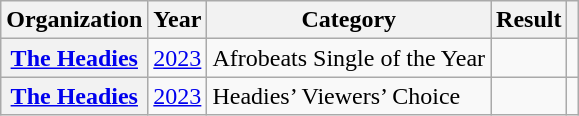<table class="wikitable sortable plainrowheaders" style="border:none; margin:0;">
<tr>
<th scope="col">Organization</th>
<th scope="col">Year</th>
<th scope="col">Category</th>
<th scope="col">Result</th>
<th class="unsortable" scope="col"></th>
</tr>
<tr>
<th scope="row"><a href='#'>The Headies</a></th>
<td><a href='#'>2023</a></td>
<td>Afrobeats Single of the Year</td>
<td></td>
<td style="text-align:center"></td>
</tr>
<tr>
<th scope="row"><a href='#'>The Headies</a></th>
<td><a href='#'>2023</a></td>
<td>Headies’ Viewers’ Choice</td>
<td></td>
<td style="text-align:center"></td>
</tr>
</table>
